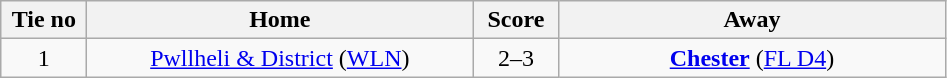<table class="wikitable" style="text-align:center">
<tr>
<th width=50>Tie no</th>
<th width=250>Home</th>
<th width=50>Score</th>
<th width=250>Away</th>
</tr>
<tr>
<td>1</td>
<td><a href='#'>Pwllheli & District</a> (<a href='#'>WLN</a>)</td>
<td>2–3</td>
<td><strong><a href='#'>Chester</a></strong> (<a href='#'>FL D4</a>)</td>
</tr>
</table>
